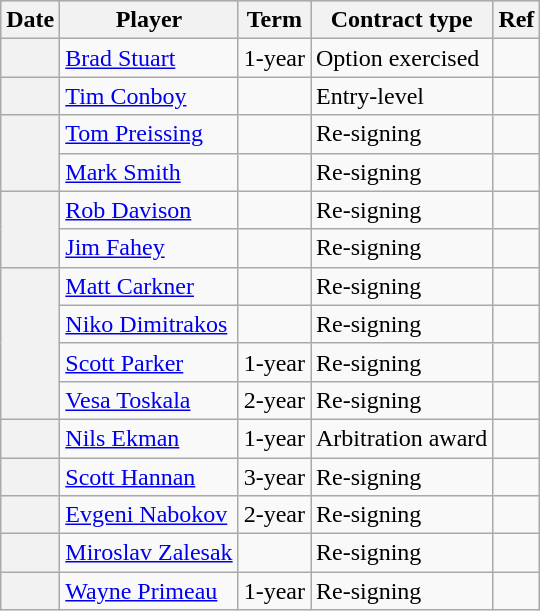<table class="wikitable plainrowheaders">
<tr style="background:#ddd; text-align:center;">
<th>Date</th>
<th>Player</th>
<th>Term</th>
<th>Contract type</th>
<th>Ref</th>
</tr>
<tr>
<th scope="row"></th>
<td><a href='#'>Brad Stuart</a></td>
<td>1-year</td>
<td>Option exercised</td>
<td></td>
</tr>
<tr>
<th scope="row"></th>
<td><a href='#'>Tim Conboy</a></td>
<td></td>
<td>Entry-level</td>
<td></td>
</tr>
<tr>
<th scope="row" rowspan=2></th>
<td><a href='#'>Tom Preissing</a></td>
<td></td>
<td>Re-signing</td>
<td></td>
</tr>
<tr>
<td><a href='#'>Mark Smith</a></td>
<td></td>
<td>Re-signing</td>
<td></td>
</tr>
<tr>
<th scope="row" rowspan=2></th>
<td><a href='#'>Rob Davison</a></td>
<td></td>
<td>Re-signing</td>
<td></td>
</tr>
<tr>
<td><a href='#'>Jim Fahey</a></td>
<td></td>
<td>Re-signing</td>
<td></td>
</tr>
<tr>
<th scope="row" rowspan=4></th>
<td><a href='#'>Matt Carkner</a></td>
<td></td>
<td>Re-signing</td>
<td></td>
</tr>
<tr>
<td><a href='#'>Niko Dimitrakos</a></td>
<td></td>
<td>Re-signing</td>
<td></td>
</tr>
<tr>
<td><a href='#'>Scott Parker</a></td>
<td>1-year</td>
<td>Re-signing</td>
<td></td>
</tr>
<tr>
<td><a href='#'>Vesa Toskala</a></td>
<td>2-year</td>
<td>Re-signing</td>
<td></td>
</tr>
<tr>
<th scope="row"></th>
<td><a href='#'>Nils Ekman</a></td>
<td>1-year</td>
<td>Arbitration award</td>
<td></td>
</tr>
<tr>
<th scope="row"></th>
<td><a href='#'>Scott Hannan</a></td>
<td>3-year</td>
<td>Re-signing</td>
<td></td>
</tr>
<tr>
<th scope="row"></th>
<td><a href='#'>Evgeni Nabokov</a></td>
<td>2-year</td>
<td>Re-signing</td>
<td></td>
</tr>
<tr>
<th scope="row"></th>
<td><a href='#'>Miroslav Zalesak</a></td>
<td></td>
<td>Re-signing</td>
<td></td>
</tr>
<tr>
<th scope="row"></th>
<td><a href='#'>Wayne Primeau</a></td>
<td>1-year</td>
<td>Re-signing</td>
<td></td>
</tr>
</table>
